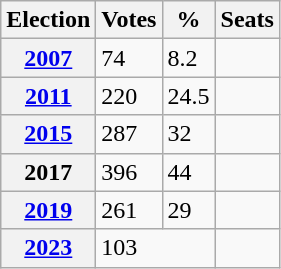<table class="wikitable">
<tr>
<th>Election</th>
<th>Votes</th>
<th>%</th>
<th>Seats</th>
</tr>
<tr>
<th><a href='#'>2007</a></th>
<td>74</td>
<td>8.2</td>
<td></td>
</tr>
<tr>
<th><a href='#'>2011</a></th>
<td>220</td>
<td>24.5</td>
<td></td>
</tr>
<tr>
<th><a href='#'>2015</a></th>
<td>287</td>
<td>32</td>
<td></td>
</tr>
<tr>
<th>2017</th>
<td>396</td>
<td>44</td>
<td></td>
</tr>
<tr>
<th><a href='#'>2019</a></th>
<td>261</td>
<td>29</td>
<td></td>
</tr>
<tr>
<th><a href='#'>2023</a></th>
<td colspan="2">103</td>
<td></td>
</tr>
</table>
